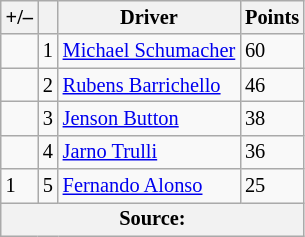<table class="wikitable" style="font-size: 85%;">
<tr>
<th scope="col">+/–</th>
<th scope="col"></th>
<th scope="col">Driver</th>
<th scope="col">Points</th>
</tr>
<tr>
<td></td>
<td align="center">1</td>
<td> <a href='#'>Michael Schumacher</a></td>
<td>60</td>
</tr>
<tr>
<td></td>
<td align="center">2</td>
<td> <a href='#'>Rubens Barrichello</a></td>
<td>46</td>
</tr>
<tr>
<td></td>
<td align="center">3</td>
<td> <a href='#'>Jenson Button</a></td>
<td>38</td>
</tr>
<tr>
<td></td>
<td align="center">4</td>
<td> <a href='#'>Jarno Trulli</a></td>
<td>36</td>
</tr>
<tr>
<td> 1</td>
<td align="center">5</td>
<td> <a href='#'>Fernando Alonso</a></td>
<td>25</td>
</tr>
<tr>
<th colspan=4>Source:</th>
</tr>
</table>
